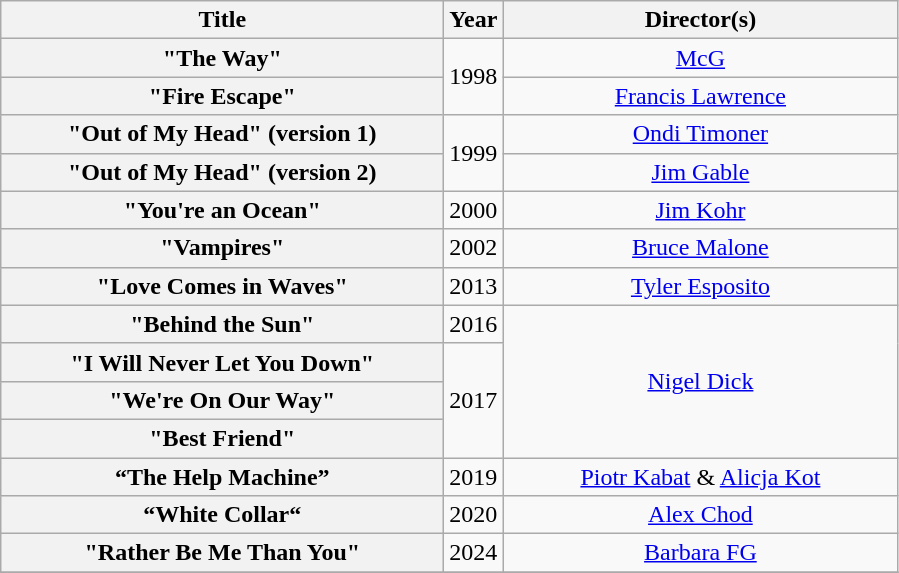<table class="wikitable plainrowheaders" style="text-align:center;">
<tr>
<th scope="col" style="width:18em;">Title</th>
<th scope="col">Year</th>
<th scope="col" style="width:16em;">Director(s)</th>
</tr>
<tr>
<th scope="row">"The Way"</th>
<td rowspan="2">1998</td>
<td><a href='#'>McG</a></td>
</tr>
<tr>
<th scope="row">"Fire Escape"</th>
<td><a href='#'>Francis Lawrence</a></td>
</tr>
<tr>
<th scope="row">"Out of My Head" (version 1)</th>
<td rowspan="2">1999</td>
<td><a href='#'>Ondi Timoner</a></td>
</tr>
<tr>
<th scope="row">"Out of My Head" (version 2)</th>
<td><a href='#'>Jim Gable</a></td>
</tr>
<tr>
<th scope="row">"You're an Ocean"</th>
<td>2000</td>
<td><a href='#'>Jim Kohr</a></td>
</tr>
<tr>
<th scope="row">"Vampires"</th>
<td>2002</td>
<td><a href='#'>Bruce Malone</a></td>
</tr>
<tr>
<th scope="row">"Love Comes in Waves"</th>
<td>2013</td>
<td><a href='#'>Tyler Esposito</a></td>
</tr>
<tr>
<th scope="row">"Behind the Sun"</th>
<td>2016</td>
<td rowspan="4"><a href='#'>Nigel Dick</a></td>
</tr>
<tr>
<th scope="row">"I Will Never Let You Down"</th>
<td rowspan="3">2017</td>
</tr>
<tr>
<th scope="row">"We're On Our Way"</th>
</tr>
<tr>
<th scope="row">"Best Friend"</th>
</tr>
<tr>
<th scope="row">“The Help Machine”</th>
<td>2019</td>
<td><a href='#'>Piotr Kabat</a> & <a href='#'>Alicja Kot</a></td>
</tr>
<tr>
<th scope="row">“White Collar“</th>
<td>2020</td>
<td><a href='#'>Alex Chod</a></td>
</tr>
<tr>
<th scope="row">"Rather Be Me Than You"</th>
<td>2024</td>
<td><a href='#'>Barbara FG</a></td>
</tr>
<tr>
</tr>
</table>
